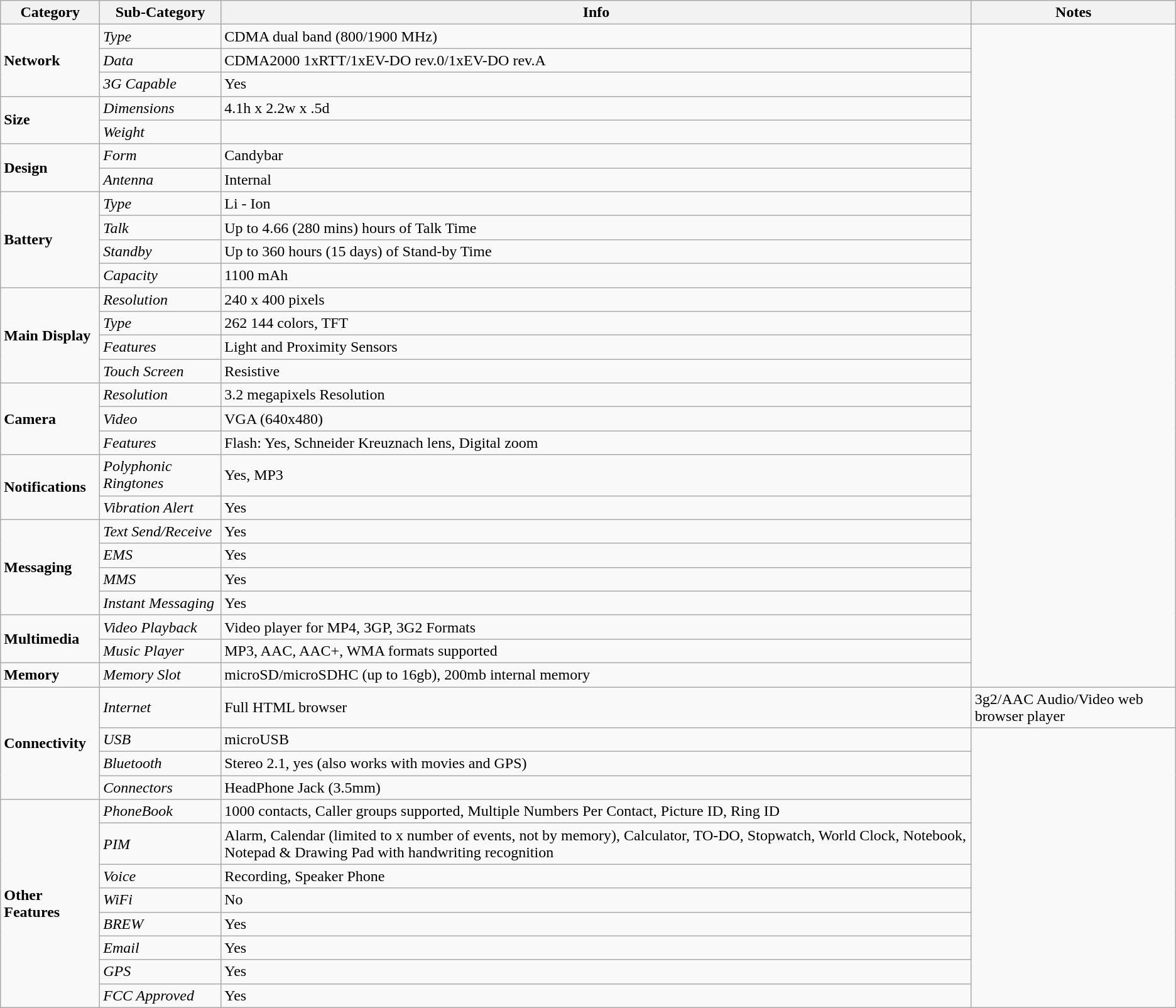<table class="wikitable">
<tr>
<th>Category</th>
<th>Sub-Category</th>
<th>Info</th>
<th>Notes</th>
</tr>
<tr>
<td rowspan="3"><strong>Network</strong></td>
<td><em>Type</em></td>
<td>CDMA dual band (800/1900 MHz)</td>
</tr>
<tr>
<td><em>Data</em></td>
<td>CDMA2000 1xRTT/1xEV-DO rev.0/1xEV-DO rev.A</td>
</tr>
<tr>
<td><em>3G Capable</em></td>
<td>Yes</td>
</tr>
<tr>
<td rowspan="2"><strong>Size</strong></td>
<td><em>Dimensions</em></td>
<td>4.1h x 2.2w x .5d</td>
</tr>
<tr>
<td><em>Weight</em></td>
<td></td>
</tr>
<tr>
<td rowspan="2"><strong>Design</strong></td>
<td><em>Form</em></td>
<td>Candybar</td>
</tr>
<tr>
<td><em>Antenna</em></td>
<td>Internal</td>
</tr>
<tr>
<td rowspan="4"><strong>Battery</strong></td>
<td><em>Type</em></td>
<td>Li - Ion</td>
</tr>
<tr>
<td><em>Talk</em></td>
<td>Up to 4.66 (280 mins) hours of Talk Time</td>
</tr>
<tr>
<td><em>Standby</em></td>
<td>Up to 360 hours (15 days) of Stand-by Time</td>
</tr>
<tr>
<td><em>Capacity</em></td>
<td>1100 mAh</td>
</tr>
<tr>
<td rowspan="4"><strong>Main Display</strong></td>
<td><em>Resolution</em></td>
<td>240 x 400 pixels</td>
</tr>
<tr>
<td><em>Type</em></td>
<td>262 144 colors, TFT</td>
</tr>
<tr>
<td><em>Features</em></td>
<td>Light and Proximity Sensors</td>
</tr>
<tr>
<td><em>Touch Screen</em></td>
<td>Resistive</td>
</tr>
<tr>
<td rowspan="3"><strong>Camera</strong></td>
<td><em>Resolution</em></td>
<td>3.2 megapixels Resolution</td>
</tr>
<tr>
<td><em>Video</em></td>
<td>VGA (640x480)</td>
</tr>
<tr>
<td><em>Features</em></td>
<td>Flash: Yes, Schneider Kreuznach lens, Digital zoom</td>
</tr>
<tr>
<td rowspan="2"><strong>Notifications</strong></td>
<td><em>Polyphonic Ringtones</em></td>
<td>Yes, MP3</td>
</tr>
<tr>
<td><em>Vibration Alert</em></td>
<td>Yes</td>
</tr>
<tr>
<td rowspan="4"><strong>Messaging</strong></td>
<td><em>Text Send/Receive</em></td>
<td>Yes</td>
</tr>
<tr>
<td><em>EMS</em></td>
<td>Yes</td>
</tr>
<tr>
<td><em>MMS</em></td>
<td>Yes</td>
</tr>
<tr>
<td><em>Instant Messaging</em></td>
<td>Yes</td>
</tr>
<tr>
<td rowspan="2"><strong>Multimedia</strong></td>
<td><em>Video Playback</em></td>
<td>Video player for MP4, 3GP, 3G2 Formats</td>
</tr>
<tr>
<td><em>Music Player</em></td>
<td>MP3, AAC, AAC+, WMA formats supported</td>
</tr>
<tr>
<td><strong>Memory</strong></td>
<td><em>Memory Slot</em></td>
<td>microSD/microSDHC (up to 16gb), 200mb internal memory</td>
</tr>
<tr>
<td rowspan="4"><strong>Connectivity</strong></td>
<td><em>Internet</em></td>
<td>Full HTML browser</td>
<td>3g2/AAC Audio/Video web browser player</td>
</tr>
<tr>
<td><em>USB</em></td>
<td>microUSB</td>
</tr>
<tr>
<td><em>Bluetooth</em></td>
<td>Stereo 2.1, yes (also works with movies and GPS)</td>
</tr>
<tr>
<td><em>Connectors</em></td>
<td>HeadPhone Jack (3.5mm)</td>
</tr>
<tr>
<td rowspan="8"><strong>Other Features</strong></td>
<td><em>PhoneBook</em></td>
<td>1000 contacts, Caller groups supported, Multiple Numbers Per Contact, Picture ID, Ring ID</td>
</tr>
<tr>
<td><em>PIM</em></td>
<td>Alarm, Calendar (limited to x number of events, not by memory), Calculator, TO-DO, Stopwatch, World Clock, Notebook, Notepad & Drawing Pad with handwriting recognition</td>
</tr>
<tr>
<td><em>Voice</em></td>
<td>Recording, Speaker Phone</td>
</tr>
<tr>
<td><em>WiFi</em></td>
<td>No</td>
</tr>
<tr>
<td><em>BREW</em></td>
<td>Yes</td>
</tr>
<tr>
<td><em>Email</em></td>
<td>Yes</td>
</tr>
<tr>
<td><em>GPS</em></td>
<td>Yes</td>
</tr>
<tr>
<td><em>FCC Approved</em></td>
<td>Yes</td>
</tr>
</table>
